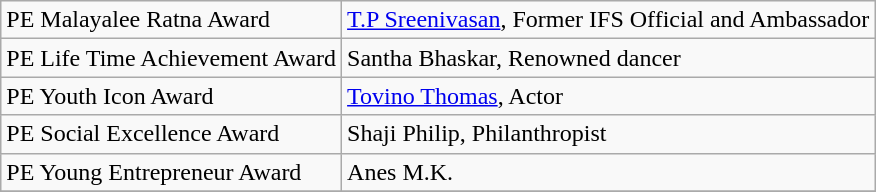<table class="wikitable">
<tr>
<td>PE Malayalee Ratna Award</td>
<td><a href='#'>T.P Sreenivasan</a>, Former IFS Official and Ambassador</td>
</tr>
<tr>
<td>PE Life Time Achievement Award</td>
<td>Santha Bhaskar, Renowned dancer</td>
</tr>
<tr>
<td>PE Youth Icon Award</td>
<td><a href='#'>Tovino Thomas</a>, Actor</td>
</tr>
<tr>
<td>PE Social Excellence Award</td>
<td>Shaji Philip, Philanthropist</td>
</tr>
<tr>
<td>PE Young Entrepreneur Award</td>
<td>Anes M.K.</td>
</tr>
<tr>
</tr>
</table>
